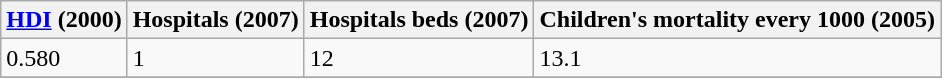<table class="wikitable" border="1">
<tr>
<th><a href='#'>HDI</a> (2000)</th>
<th>Hospitals (2007)</th>
<th>Hospitals beds (2007)</th>
<th>Children's mortality every 1000 (2005)</th>
</tr>
<tr>
<td>0.580</td>
<td>1</td>
<td>12</td>
<td>13.1</td>
</tr>
<tr>
</tr>
</table>
